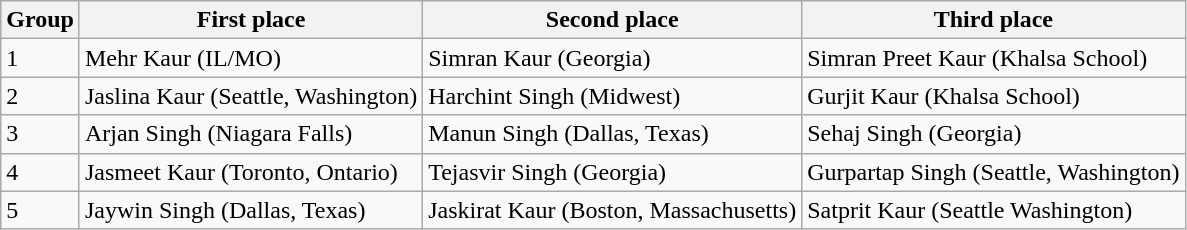<table class="wikitable">
<tr>
<th>Group</th>
<th>First place</th>
<th>Second place</th>
<th>Third place</th>
</tr>
<tr>
<td>1</td>
<td>Mehr Kaur (IL/MO)</td>
<td>Simran Kaur (Georgia)</td>
<td>Simran Preet Kaur (Khalsa School)</td>
</tr>
<tr>
<td>2</td>
<td>Jaslina Kaur (Seattle, Washington)</td>
<td>Harchint Singh (Midwest)</td>
<td>Gurjit Kaur (Khalsa School)</td>
</tr>
<tr>
<td>3</td>
<td>Arjan Singh (Niagara Falls)</td>
<td>Manun Singh (Dallas, Texas)</td>
<td>Sehaj Singh (Georgia)</td>
</tr>
<tr>
<td>4</td>
<td>Jasmeet Kaur (Toronto, Ontario)</td>
<td>Tejasvir Singh (Georgia)</td>
<td>Gurpartap Singh (Seattle, Washington)</td>
</tr>
<tr>
<td>5</td>
<td>Jaywin Singh (Dallas, Texas)</td>
<td>Jaskirat Kaur (Boston, Massachusetts)</td>
<td>Satprit Kaur (Seattle Washington)</td>
</tr>
</table>
